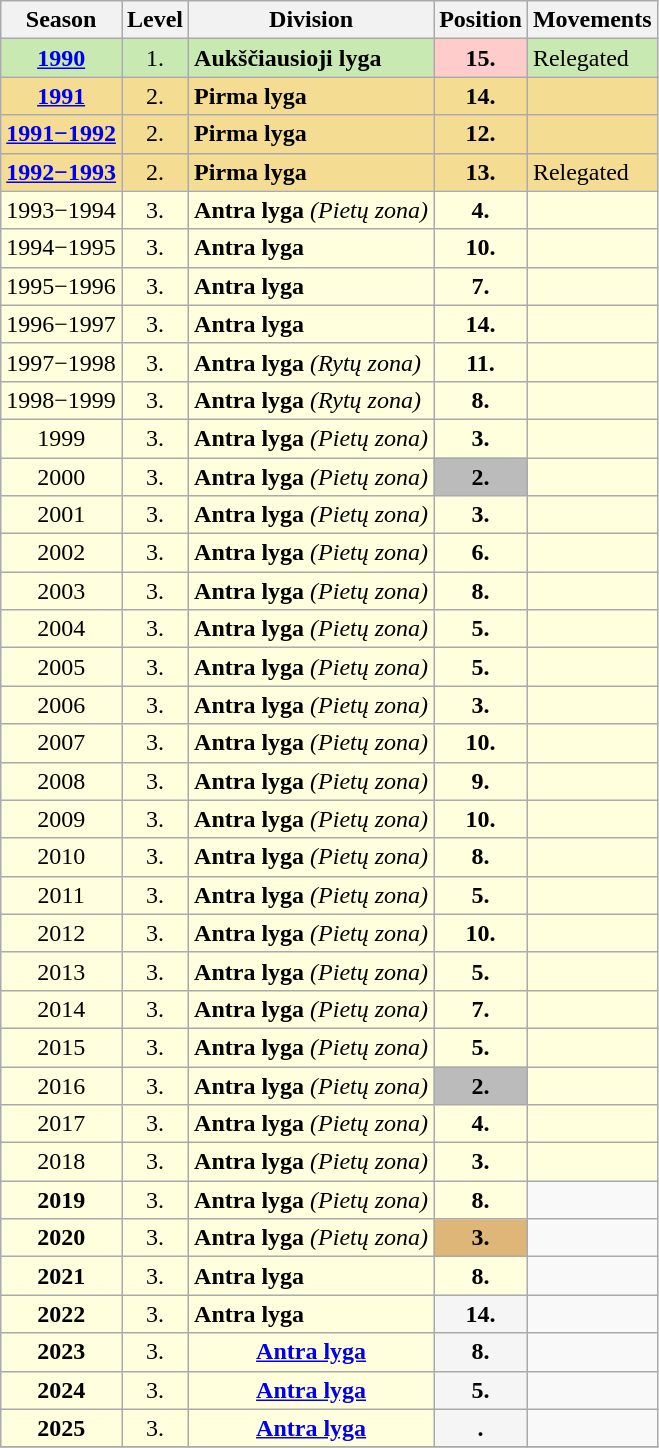<table class="wikitable">
<tr>
<th>Season</th>
<th>Level</th>
<th>Division</th>
<th>Position</th>
<th>Movements</th>
</tr>
<tr>
<td bgcolor="#C8E9B1" style="text-align:center;"><strong><a href='#'>1990</a></strong></td>
<td bgcolor="#C8E9B1" style="text-align:center;">1.</td>
<td style="background:#C8E9B1;"><strong>Aukščiausioji lyga</strong></td>
<td bgcolor="#FFCCCC" style="text-align:center;"><strong>15.</strong></td>
<td style="background:#C8E9B1;"> Relegated</td>
</tr>
<tr>
<td bgcolor="#F4DC93" style="text-align:center;"><strong><a href='#'>1991</a></strong></td>
<td bgcolor="#F4DC93" style="text-align:center;">2.</td>
<td style="background:#F4DC93;"><strong>Pirma lyga</strong></td>
<td bgcolor="#F4DC93" style="text-align:center;"><strong>14.</strong></td>
<td style="background:#F4DC93;"></td>
</tr>
<tr>
<td style="background:#F4DC93;"><strong><a href='#'>1991−1992</a></strong></td>
<td bgcolor="#F4DC93" style="text-align:center;">2.</td>
<td style="background:#F4DC93;"><strong>Pirma lyga</strong></td>
<td bgcolor="#F4DC93" style="text-align:center;"><strong>12.</strong></td>
<td style="background:#F4DC93;"></td>
</tr>
<tr>
<td style="background:#F4DC93;"><strong><a href='#'>1992−1993</a></strong></td>
<td bgcolor="#F4DC93" style="text-align:center;">2.</td>
<td style="background:#F4DC93;"><strong>Pirma lyga</strong></td>
<td bgcolor="#F4DC93" style="text-align:center;"><strong>13.</strong></td>
<td style="background:#F4DC93;"> Relegated</td>
</tr>
<tr>
<td style="background:#FFFFdd;">1993−1994</td>
<td bgcolor="#ffffdd" style="text-align:center;">3.</td>
<td style="background:#FFFFdd;"><strong>Antra lyga</strong> <em>(Pietų zona)</em></td>
<td bgcolor="#ffffdd" style="text-align:center;"><strong>4.</strong></td>
<td style="background:#FFFFdd;"></td>
</tr>
<tr>
<td style="background:#FFFFdd;">1994−1995</td>
<td bgcolor="#ffffdd" style="text-align:center;">3.</td>
<td style="background:#FFFFdd;"><strong>Antra lyga</strong></td>
<td bgcolor="#ffffdd" style="text-align:center;"><strong>10.</strong></td>
<td style="background:#FFFFdd;"></td>
</tr>
<tr>
<td style="background:#FFFFdd;">1995−1996</td>
<td bgcolor="#ffffdd" style="text-align:center;">3.</td>
<td style="background:#FFFFdd;"><strong>Antra lyga</strong></td>
<td bgcolor="#ffffdd" style="text-align:center;"><strong>7.</strong></td>
<td style="background:#FFFFdd;"></td>
</tr>
<tr>
<td style="background:#FFFFdd;">1996−1997</td>
<td bgcolor="#ffffdd" style="text-align:center;">3.</td>
<td style="background:#FFFFdd;"><strong>Antra lyga</strong></td>
<td bgcolor="#ffffdd" style="text-align:center;"><strong>14.</strong></td>
<td style="background:#FFFFdd;"></td>
</tr>
<tr>
<td style="background:#FFFFdd;">1997−1998</td>
<td bgcolor="#ffffdd" style="text-align:center;">3.</td>
<td style="background:#FFFFdd;"><strong>Antra lyga</strong> <em>(Rytų zona)</em></td>
<td bgcolor="#ffffdd" style="text-align:center;"><strong>11.</strong></td>
<td style="background:#FFFFdd;"></td>
</tr>
<tr>
<td style="background:#FFFFdd;">1998−1999</td>
<td bgcolor="#ffffdd" style="text-align:center;">3.</td>
<td style="background:#FFFFdd;"><strong>Antra lyga</strong> <em>(Rytų zona)</em></td>
<td bgcolor="#ffffdd" style="text-align:center;"><strong>8.</strong></td>
<td style="background:#FFFFdd;"></td>
</tr>
<tr>
<td bgcolor="#ffffdd" style="text-align:center;">1999</td>
<td bgcolor="#ffffdd" style="text-align:center;">3.</td>
<td style="background:#FFFFdd;"><strong>Antra lyga</strong> <em>(Pietų zona)</em></td>
<td bgcolor="#ffffdd" style="text-align:center;"><strong>3.</strong></td>
<td style="background:#FFFFdd;"></td>
</tr>
<tr>
<td bgcolor="#ffffdd" style="text-align:center;">2000</td>
<td bgcolor="#ffffdd" style="text-align:center;">3.</td>
<td style="background:#FFFFdd;"><strong>Antra lyga</strong> <em>(Pietų zona)</em></td>
<td bgcolor="#BBBBBB" style="text-align:center;"><strong>2.</strong></td>
<td style="background:#FFFFdd;"></td>
</tr>
<tr>
<td bgcolor="#ffffdd" style="text-align:center;">2001</td>
<td bgcolor="#ffffdd" style="text-align:center;">3.</td>
<td style="background:#FFFFdd;"><strong>Antra lyga</strong> <em>(Pietų zona)</em></td>
<td bgcolor="#ffffdd" style="text-align:center;"><strong>3.</strong></td>
<td style="background:#FFFFdd;"></td>
</tr>
<tr>
<td bgcolor="#ffffdd" style="text-align:center;">2002</td>
<td bgcolor="#ffffdd" style="text-align:center;">3.</td>
<td style="background:#FFFFdd;"><strong>Antra lyga</strong> <em>(Pietų zona)</em></td>
<td bgcolor="#ffffdd" style="text-align:center;"><strong>6.</strong></td>
<td style="background:#FFFFdd;"></td>
</tr>
<tr>
<td bgcolor="#ffffdd" style="text-align:center;">2003</td>
<td bgcolor="#ffffdd" style="text-align:center;">3.</td>
<td style="background:#FFFFdd;"><strong>Antra lyga</strong> <em>(Pietų zona)</em></td>
<td bgcolor="#ffffdd" style="text-align:center;"><strong>8.</strong></td>
<td style="background:#FFFFdd;"></td>
</tr>
<tr>
<td bgcolor="#ffffdd" style="text-align:center;">2004</td>
<td bgcolor="#ffffdd" style="text-align:center;">3.</td>
<td style="background:#FFFFdd;"><strong>Antra lyga</strong> <em>(Pietų zona)</em></td>
<td bgcolor="#ffffdd" style="text-align:center;"><strong>5.</strong></td>
<td style="background:#FFFFdd;"></td>
</tr>
<tr>
<td bgcolor="#ffffdd" style="text-align:center;">2005</td>
<td bgcolor="#ffffdd" style="text-align:center;">3.</td>
<td style="background:#FFFFdd;"><strong>Antra lyga</strong> <em>(Pietų zona)</em></td>
<td bgcolor="#ffffdd" style="text-align:center;"><strong>5.</strong></td>
<td style="background:#FFFFdd;"></td>
</tr>
<tr>
<td bgcolor="#ffffdd" style="text-align:center;">2006</td>
<td bgcolor="#ffffdd" style="text-align:center;">3.</td>
<td style="background:#FFFFdd;"><strong>Antra lyga</strong> <em>(Pietų zona)</em></td>
<td bgcolor="#ffffdd" style="text-align:center;"><strong>3.</strong></td>
<td style="background:#FFFFdd;"></td>
</tr>
<tr>
<td bgcolor="#ffffdd" style="text-align:center;">2007</td>
<td bgcolor="#ffffdd" style="text-align:center;">3.</td>
<td style="background:#FFFFdd;"><strong>Antra lyga</strong> <em>(Pietų zona)</em></td>
<td bgcolor="#ffffdd" style="text-align:center;"><strong>10.</strong></td>
<td style="background:#FFFFdd;"></td>
</tr>
<tr>
<td bgcolor="#ffffdd" style="text-align:center;">2008</td>
<td bgcolor="#ffffdd" style="text-align:center;">3.</td>
<td style="background:#FFFFdd;"><strong>Antra lyga</strong> <em>(Pietų zona)</em></td>
<td bgcolor="#ffffdd" style="text-align:center;"><strong>9.</strong></td>
<td style="background:#FFFFdd;"></td>
</tr>
<tr>
<td bgcolor="#ffffdd" style="text-align:center;">2009</td>
<td bgcolor="#ffffdd" style="text-align:center;">3.</td>
<td style="background:#FFFFdd;"><strong>Antra lyga</strong> <em>(Pietų zona)</em></td>
<td bgcolor="#ffffdd" style="text-align:center;"><strong>10.</strong></td>
<td style="background:#FFFFdd;"></td>
</tr>
<tr>
<td bgcolor="#ffffdd" style="text-align:center;">2010</td>
<td bgcolor="#ffffdd" style="text-align:center;">3.</td>
<td style="background:#FFFFdd;"><strong>Antra lyga</strong> <em>(Pietų zona)</em></td>
<td bgcolor="#ffffdd" style="text-align:center;"><strong>8.</strong></td>
<td style="background:#FFFFdd;"></td>
</tr>
<tr>
<td bgcolor="#ffffdd" style="text-align:center;">2011</td>
<td bgcolor="#ffffdd" style="text-align:center;">3.</td>
<td style="background:#FFFFdd;"><strong>Antra lyga</strong> <em>(Pietų zona)</em></td>
<td bgcolor="#ffffdd" style="text-align:center;"><strong>5.</strong></td>
<td style="background:#FFFFdd;"></td>
</tr>
<tr>
<td bgcolor="#ffffdd" style="text-align:center;">2012</td>
<td bgcolor="#ffffdd" style="text-align:center;">3.</td>
<td style="background:#FFFFdd;"><strong>Antra lyga</strong> <em>(Pietų zona)</em></td>
<td bgcolor="#ffffdd" style="text-align:center;"><strong>10.</strong></td>
<td style="background:#FFFFdd;"></td>
</tr>
<tr>
<td bgcolor="#ffffdd" style="text-align:center;">2013</td>
<td bgcolor="#ffffdd" style="text-align:center;">3.</td>
<td style="background:#FFFFdd;"><strong>Antra lyga</strong> <em>(Pietų zona)</em></td>
<td bgcolor="#ffffdd" style="text-align:center;"><strong>5.</strong></td>
<td style="background:#FFFFdd;"></td>
</tr>
<tr>
<td bgcolor="#ffffdd" style="text-align:center;">2014</td>
<td bgcolor="#ffffdd" style="text-align:center;">3.</td>
<td style="background:#FFFFdd;"><strong>Antra lyga</strong> <em>(Pietų zona)</em></td>
<td bgcolor="#ffffdd" style="text-align:center;"><strong>7.</strong></td>
<td style="background:#FFFFdd;"></td>
</tr>
<tr>
<td bgcolor="#ffffdd" style="text-align:center;">2015</td>
<td bgcolor="#ffffdd" style="text-align:center;">3.</td>
<td style="background:#FFFFdd;"><strong>Antra lyga</strong> <em>(Pietų zona)</em></td>
<td bgcolor="#ffffdd" style="text-align:center;"><strong>5.</strong></td>
<td style="background:#FFFFdd;"></td>
</tr>
<tr>
<td bgcolor="#ffffdd" style="text-align:center;">2016</td>
<td bgcolor="#ffffdd" style="text-align:center;">3.</td>
<td style="background:#FFFFdd;"><strong>Antra lyga</strong> <em>(Pietų zona)</em></td>
<td bgcolor="#BBBBBB" style="text-align:center;"><strong>2.</strong></td>
<td style="background:#FFFFdd;"></td>
</tr>
<tr>
<td bgcolor="#ffffdd" style="text-align:center;">2017</td>
<td bgcolor="#ffffdd" style="text-align:center;">3.</td>
<td style="background:#FFFFdd;"><strong>Antra lyga</strong> <em>(Pietų zona)</em></td>
<td bgcolor="#ffffdd" style="text-align:center;"><strong>4.</strong></td>
<td style="background:#FFFFdd;"></td>
</tr>
<tr>
<td bgcolor="#ffffdd" style="text-align:center;">2018</td>
<td bgcolor="#ffffdd" style="text-align:center;">3.</td>
<td style="background:#FFFFdd;"><strong>Antra lyga</strong> <em>(Pietų zona)</em></td>
<td bgcolor="#ffffdd" style="text-align:center;"><strong>3.</strong></td>
<td style="background:#FFFFDD;"></td>
</tr>
<tr>
<td bgcolor="#ffffdd" style="text-align:center;"><strong>2019</strong></td>
<td bgcolor="#ffffdd" style="text-align:center;">3.</td>
<td style="background:#FFFFdd;"><strong>Antra lyga</strong> <em>(Pietų zona)</em></td>
<td bgcolor="#ffffdd" style="text-align:center;"><strong>8.</strong></td>
<td></td>
</tr>
<tr>
<td bgcolor="#ffffdd" style="text-align:center;"><strong>2020</strong></td>
<td bgcolor="#ffffdd" style="text-align:center;">3.</td>
<td style="background:#FFFFdd;"><strong>Antra lyga</strong> <em>(Pietų zona)</em></td>
<td bgcolor="#DEB678" style="text-align:center;"><strong>3.</strong></td>
<td></td>
</tr>
<tr>
<td bgcolor="#ffffdd" style="text-align:center;"><strong>2021</strong></td>
<td bgcolor="#ffffdd" style="text-align:center;">3.</td>
<td style="background:#FFFFdd;"><strong>Antra lyga</strong></td>
<td bgcolor="#ffffdd" style="text-align:center;"><strong>8.</strong></td>
<td></td>
</tr>
<tr>
<td bgcolor="#ffffdd" style="text-align:center;"><strong>2022</strong></td>
<td bgcolor="#ffffdd" style="text-align:center;">3.</td>
<td style="background:#FFFFdd;"><strong>Antra lyga</strong></td>
<td bgcolor="#F5F5F5" style="text-align:center;"><strong>14.</strong></td>
<td></td>
</tr>
<tr>
<td bgcolor="#ffffdd" style="text-align:center;"><strong>2023</strong></td>
<td bgcolor="#ffffdd" style="text-align:center;">3.</td>
<td bgcolor="#ffffdd" style="text-align:center;"><strong><a href='#'>Antra lyga</a></strong></td>
<td bgcolor="#F5F5F5" style="text-align:center;"><strong>8.</strong></td>
<td></td>
</tr>
<tr>
<td bgcolor="#ffffdd" style="text-align:center;"><strong>2024</strong></td>
<td bgcolor="#ffffdd" style="text-align:center;">3.</td>
<td bgcolor="#ffffdd" style="text-align:center;"><strong><a href='#'>Antra lyga</a></strong></td>
<td bgcolor="#F5F5F5" style="text-align:center;"><strong>5.</strong></td>
<td></td>
</tr>
<tr>
<td bgcolor="#ffffdd" style="text-align:center;"><strong>2025</strong></td>
<td bgcolor="#ffffdd" style="text-align:center;">3.</td>
<td bgcolor="#ffffdd" style="text-align:center;"><strong><a href='#'>Antra lyga</a></strong></td>
<td bgcolor="#F5F5F5" style="text-align:center;"><strong>.</strong></td>
<td></td>
</tr>
<tr>
</tr>
</table>
